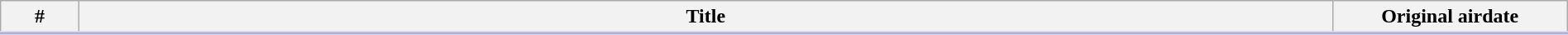<table class="wikitable" style="width:100%; background:#FFF;">
<tr style="border-bottom: 3px solid #CCF">
<th width="5%">#</th>
<th>Title</th>
<th width="15%">Original airdate</th>
</tr>
<tr>
</tr>
</table>
